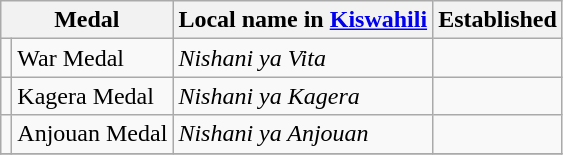<table class="wikitable" style="text-align:left;">
<tr ->
<th colspan=2><strong>Medal</strong></th>
<th>Local name in <a href='#'>Kiswahili</a></th>
<th>Established</th>
</tr>
<tr>
<td></td>
<td>War Medal</td>
<td><em>Nishani ya Vita</em></td>
<td></td>
</tr>
<tr>
<td></td>
<td>Kagera Medal</td>
<td><em>Nishani ya Kagera</em></td>
<td></td>
</tr>
<tr>
<td></td>
<td>Anjouan Medal</td>
<td><em>Nishani ya Anjouan</em></td>
<td></td>
</tr>
<tr>
</tr>
</table>
